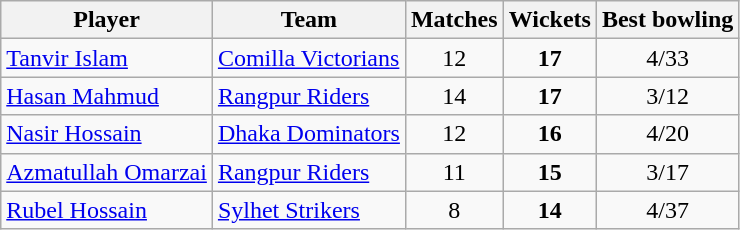<table class="wikitable" style="text-align: center;">
<tr>
<th>Player</th>
<th>Team</th>
<th>Matches</th>
<th>Wickets</th>
<th>Best bowling</th>
</tr>
<tr>
<td style="text-align:left"><a href='#'>Tanvir Islam</a></td>
<td style="text-align:left"><a href='#'>Comilla Victorians</a></td>
<td>12</td>
<td><strong>17</strong></td>
<td>4/33</td>
</tr>
<tr>
<td style="text-align:left"><a href='#'>Hasan Mahmud</a></td>
<td style="text-align:left"><a href='#'>Rangpur Riders</a></td>
<td>14</td>
<td><strong>17</strong></td>
<td>3/12</td>
</tr>
<tr>
<td style="text-align:left"><a href='#'>Nasir Hossain</a></td>
<td style="text-align:left"><a href='#'>Dhaka Dominators</a></td>
<td>12</td>
<td><strong>16</strong></td>
<td>4/20</td>
</tr>
<tr>
<td style="text-align:left"><a href='#'>Azmatullah Omarzai</a></td>
<td style="text-align:left"><a href='#'>Rangpur Riders</a></td>
<td>11</td>
<td><strong>15</strong></td>
<td>3/17</td>
</tr>
<tr>
<td style="text-align:left"><a href='#'>Rubel Hossain</a></td>
<td style="text-align:left"><a href='#'>Sylhet Strikers</a></td>
<td>8</td>
<td><strong>14</strong></td>
<td>4/37</td>
</tr>
</table>
